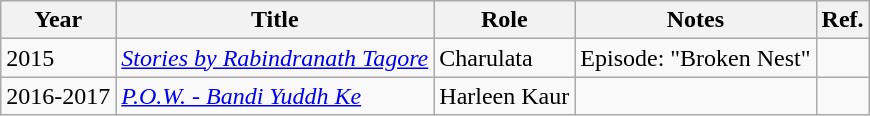<table class="wikitable sortable">
<tr>
<th>Year</th>
<th>Title</th>
<th>Role</th>
<th class="unsortable">Notes</th>
<th class="unsortable">Ref.</th>
</tr>
<tr>
<td>2015</td>
<td><em><a href='#'>Stories by Rabindranath Tagore</a></em></td>
<td>Charulata</td>
<td>Episode: "Broken Nest"</td>
<td></td>
</tr>
<tr>
<td>2016-2017</td>
<td><em><a href='#'>P.O.W. - Bandi Yuddh Ke</a></em></td>
<td>Harleen Kaur</td>
<td></td>
<td></td>
</tr>
</table>
